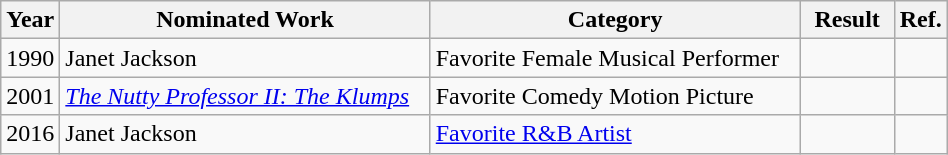<table class="wikitable" width="50%">
<tr>
<th width="5%">Year</th>
<th width="40%">Nominated Work</th>
<th width="40%">Category</th>
<th width="10%">Result</th>
<th width="5%">Ref.</th>
</tr>
<tr>
<td>1990</td>
<td>Janet Jackson</td>
<td>Favorite Female Musical Performer</td>
<td></td>
<td></td>
</tr>
<tr>
<td>2001</td>
<td><em><a href='#'>The Nutty Professor II: The Klumps</a></em></td>
<td>Favorite Comedy Motion Picture</td>
<td></td>
<td></td>
</tr>
<tr>
<td>2016</td>
<td>Janet Jackson</td>
<td><a href='#'>Favorite R&B Artist</a></td>
<td></td>
<td></td>
</tr>
</table>
